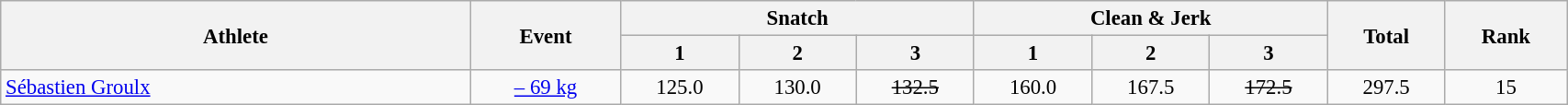<table class=wikitable style="font-size:95%" width="90%">
<tr>
<th rowspan="2">Athlete</th>
<th rowspan="2">Event</th>
<th colspan="3">Snatch</th>
<th colspan="3">Clean & Jerk</th>
<th rowspan="2">Total</th>
<th rowspan="2">Rank</th>
</tr>
<tr>
<th>1</th>
<th>2</th>
<th>3</th>
<th>1</th>
<th>2</th>
<th>3</th>
</tr>
<tr>
<td width=30%><a href='#'>Sébastien Groulx</a></td>
<td align=center><a href='#'>– 69 kg</a></td>
<td align=center>125.0</td>
<td align=center>130.0</td>
<td align=center><s>132.5</s></td>
<td align=center>160.0</td>
<td align=center>167.5</td>
<td align=center><s>172.5</s></td>
<td align=center>297.5</td>
<td align=center>15</td>
</tr>
</table>
